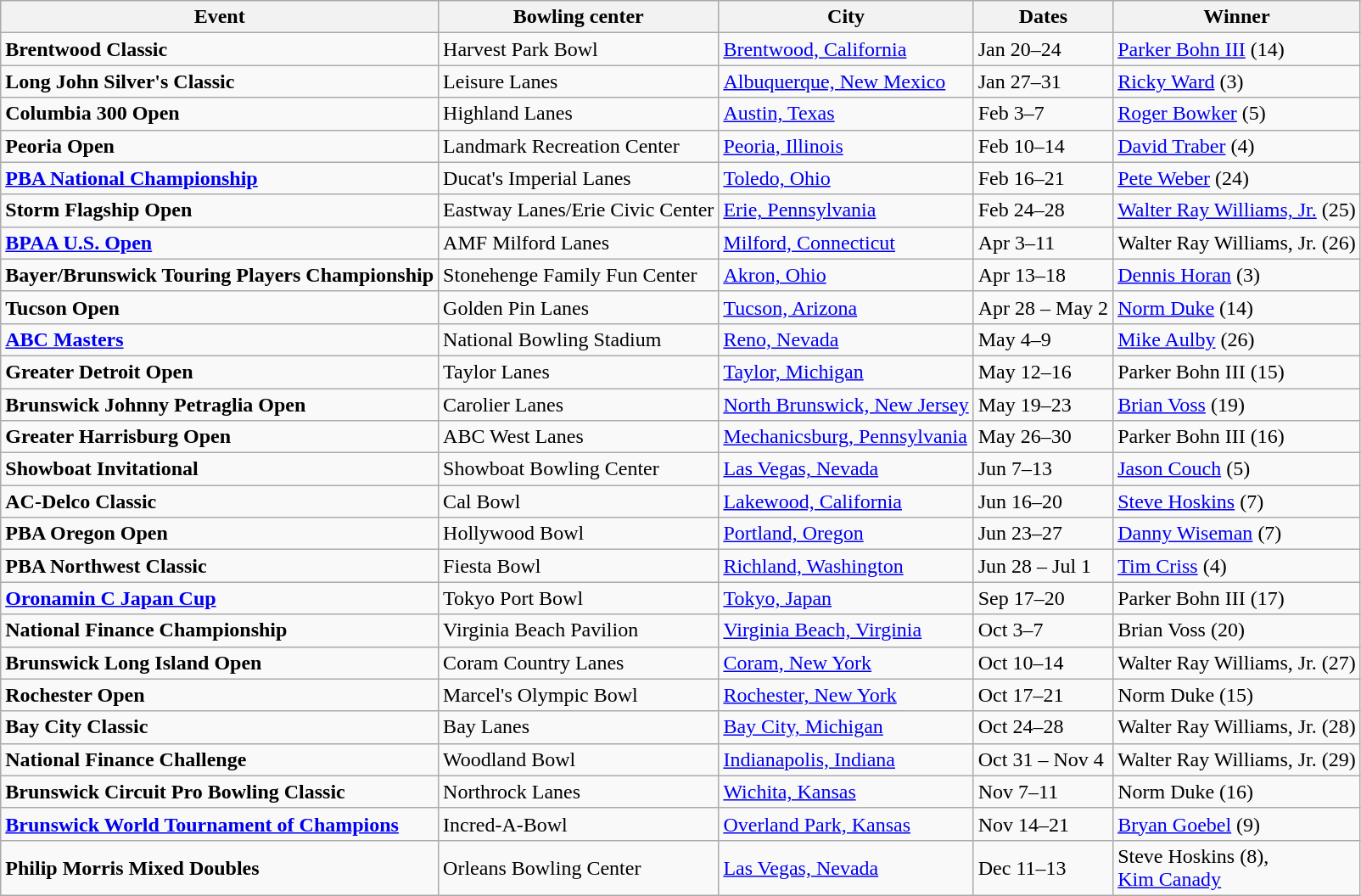<table class="wikitable">
<tr>
<th>Event</th>
<th>Bowling center</th>
<th>City</th>
<th>Dates</th>
<th>Winner</th>
</tr>
<tr>
<td><strong>Brentwood Classic</strong></td>
<td>Harvest Park Bowl</td>
<td><a href='#'>Brentwood, California</a></td>
<td>Jan 20–24</td>
<td><a href='#'>Parker Bohn III</a> (14)</td>
</tr>
<tr>
<td><strong>Long John Silver's Classic</strong></td>
<td>Leisure Lanes</td>
<td><a href='#'>Albuquerque, New Mexico</a></td>
<td>Jan 27–31</td>
<td><a href='#'>Ricky Ward</a> (3)</td>
</tr>
<tr>
<td><strong>Columbia 300 Open</strong></td>
<td>Highland Lanes</td>
<td><a href='#'>Austin, Texas</a></td>
<td>Feb 3–7</td>
<td><a href='#'>Roger Bowker</a> (5)</td>
</tr>
<tr>
<td><strong>Peoria Open</strong></td>
<td>Landmark Recreation Center</td>
<td><a href='#'>Peoria, Illinois</a></td>
<td>Feb 10–14</td>
<td><a href='#'>David Traber</a> (4)</td>
</tr>
<tr>
<td><strong><a href='#'>PBA National Championship</a></strong></td>
<td>Ducat's Imperial Lanes</td>
<td><a href='#'>Toledo, Ohio</a></td>
<td>Feb 16–21</td>
<td><a href='#'>Pete Weber</a> (24)</td>
</tr>
<tr>
<td><strong>Storm Flagship Open</strong></td>
<td>Eastway Lanes/Erie Civic Center</td>
<td><a href='#'>Erie, Pennsylvania</a></td>
<td>Feb 24–28</td>
<td><a href='#'>Walter Ray Williams, Jr.</a> (25)</td>
</tr>
<tr>
<td><strong><a href='#'>BPAA U.S. Open</a></strong></td>
<td>AMF Milford Lanes</td>
<td><a href='#'>Milford, Connecticut</a></td>
<td>Apr 3–11</td>
<td>Walter Ray Williams, Jr. (26)</td>
</tr>
<tr>
<td><strong>Bayer/Brunswick Touring Players Championship</strong></td>
<td>Stonehenge Family Fun Center</td>
<td><a href='#'>Akron, Ohio</a></td>
<td>Apr 13–18</td>
<td><a href='#'>Dennis Horan</a> (3)</td>
</tr>
<tr>
<td><strong>Tucson Open</strong></td>
<td>Golden Pin Lanes</td>
<td><a href='#'>Tucson, Arizona</a></td>
<td>Apr 28 – May 2</td>
<td><a href='#'>Norm Duke</a> (14)</td>
</tr>
<tr>
<td><strong><a href='#'>ABC Masters</a></strong></td>
<td>National Bowling Stadium</td>
<td><a href='#'>Reno, Nevada</a></td>
<td>May 4–9</td>
<td><a href='#'>Mike Aulby</a> (26)</td>
</tr>
<tr>
<td><strong>Greater Detroit Open</strong></td>
<td>Taylor Lanes</td>
<td><a href='#'>Taylor, Michigan</a></td>
<td>May 12–16</td>
<td>Parker Bohn III (15)</td>
</tr>
<tr>
<td><strong>Brunswick Johnny Petraglia Open</strong></td>
<td>Carolier Lanes</td>
<td><a href='#'>North Brunswick, New Jersey</a></td>
<td>May 19–23</td>
<td><a href='#'>Brian Voss</a> (19)</td>
</tr>
<tr>
<td><strong>Greater Harrisburg Open</strong></td>
<td>ABC West Lanes</td>
<td><a href='#'>Mechanicsburg, Pennsylvania</a></td>
<td>May 26–30</td>
<td>Parker Bohn III (16)</td>
</tr>
<tr>
<td><strong>Showboat Invitational</strong></td>
<td>Showboat Bowling Center</td>
<td><a href='#'>Las Vegas, Nevada</a></td>
<td>Jun 7–13</td>
<td><a href='#'>Jason Couch</a> (5)</td>
</tr>
<tr>
<td><strong>AC-Delco Classic</strong></td>
<td>Cal Bowl</td>
<td><a href='#'>Lakewood, California</a></td>
<td>Jun 16–20</td>
<td><a href='#'>Steve Hoskins</a> (7)</td>
</tr>
<tr>
<td><strong>PBA Oregon Open</strong></td>
<td>Hollywood Bowl</td>
<td><a href='#'>Portland, Oregon</a></td>
<td>Jun 23–27</td>
<td><a href='#'>Danny Wiseman</a> (7)</td>
</tr>
<tr>
<td><strong>PBA Northwest Classic</strong></td>
<td>Fiesta Bowl</td>
<td><a href='#'>Richland, Washington</a></td>
<td>Jun 28 – Jul 1</td>
<td><a href='#'>Tim Criss</a> (4)</td>
</tr>
<tr>
<td><strong><a href='#'>Oronamin C Japan Cup</a></strong></td>
<td>Tokyo Port Bowl</td>
<td><a href='#'>Tokyo, Japan</a></td>
<td>Sep 17–20</td>
<td>Parker Bohn III (17)</td>
</tr>
<tr>
<td><strong>National Finance Championship</strong></td>
<td>Virginia Beach Pavilion</td>
<td><a href='#'>Virginia Beach, Virginia</a></td>
<td>Oct 3–7</td>
<td>Brian Voss (20)</td>
</tr>
<tr>
<td><strong>Brunswick Long Island Open</strong></td>
<td>Coram Country Lanes</td>
<td><a href='#'>Coram, New York</a></td>
<td>Oct 10–14</td>
<td>Walter Ray Williams, Jr. (27)</td>
</tr>
<tr>
<td><strong>Rochester Open</strong></td>
<td>Marcel's Olympic Bowl</td>
<td><a href='#'>Rochester, New York</a></td>
<td>Oct 17–21</td>
<td>Norm Duke (15)</td>
</tr>
<tr>
<td><strong>Bay City Classic</strong></td>
<td>Bay Lanes</td>
<td><a href='#'>Bay City, Michigan</a></td>
<td>Oct 24–28</td>
<td>Walter Ray Williams, Jr. (28)</td>
</tr>
<tr>
<td><strong>National Finance Challenge</strong></td>
<td>Woodland Bowl</td>
<td><a href='#'>Indianapolis, Indiana</a></td>
<td>Oct 31 – Nov 4</td>
<td>Walter Ray Williams, Jr. (29)</td>
</tr>
<tr>
<td><strong>Brunswick Circuit Pro Bowling Classic</strong></td>
<td>Northrock Lanes</td>
<td><a href='#'>Wichita, Kansas</a></td>
<td>Nov 7–11</td>
<td>Norm Duke (16)</td>
</tr>
<tr>
<td><strong><a href='#'>Brunswick World Tournament of Champions</a></strong></td>
<td>Incred-A-Bowl</td>
<td><a href='#'>Overland Park, Kansas</a></td>
<td>Nov 14–21</td>
<td><a href='#'>Bryan Goebel</a> (9)</td>
</tr>
<tr>
<td><strong>Philip Morris Mixed Doubles</strong></td>
<td>Orleans Bowling Center</td>
<td><a href='#'>Las Vegas, Nevada</a></td>
<td>Dec 11–13</td>
<td>Steve Hoskins (8),<br><a href='#'>Kim Canady</a></td>
</tr>
</table>
